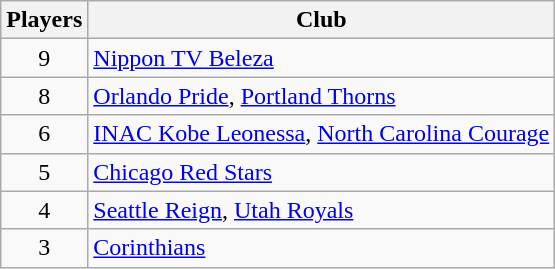<table class="wikitable">
<tr>
<th>Players</th>
<th>Club</th>
</tr>
<tr>
<td align="center">9</td>
<td> <a href='#'>Nippon TV Beleza</a></td>
</tr>
<tr>
<td align="center">8</td>
<td> <a href='#'>Orlando Pride</a>,  <a href='#'>Portland Thorns</a></td>
</tr>
<tr>
<td align="center">6</td>
<td> <a href='#'>INAC Kobe Leonessa</a>,  <a href='#'>North Carolina Courage</a></td>
</tr>
<tr>
<td align="center">5</td>
<td> <a href='#'>Chicago Red Stars</a></td>
</tr>
<tr>
<td align="center">4</td>
<td> <a href='#'>Seattle Reign</a>,  <a href='#'>Utah Royals</a></td>
</tr>
<tr>
<td align="center">3</td>
<td> <a href='#'>Corinthians</a></td>
</tr>
</table>
